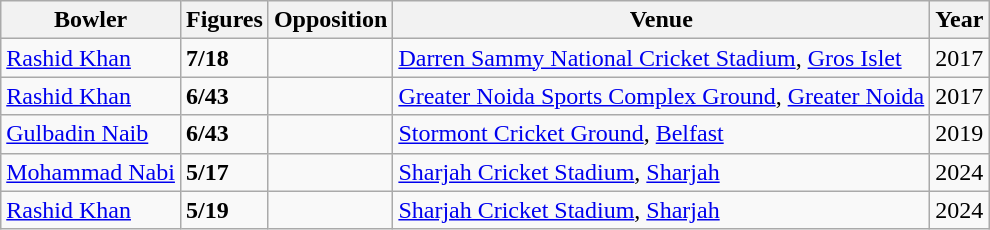<table class="wikitable">
<tr>
<th>Bowler</th>
<th>Figures</th>
<th>Opposition</th>
<th>Venue</th>
<th>Year</th>
</tr>
<tr>
<td><a href='#'>Rashid Khan</a></td>
<td><strong>7/18</strong></td>
<td></td>
<td><a href='#'>Darren Sammy National Cricket Stadium</a>, <a href='#'>Gros Islet</a></td>
<td>2017</td>
</tr>
<tr>
<td><a href='#'>Rashid Khan</a></td>
<td><strong>6/43</strong></td>
<td></td>
<td><a href='#'>Greater Noida Sports Complex Ground</a>, <a href='#'>Greater Noida</a></td>
<td>2017</td>
</tr>
<tr>
<td><a href='#'>Gulbadin Naib</a></td>
<td><strong>6/43</strong></td>
<td></td>
<td><a href='#'>Stormont Cricket Ground</a>, <a href='#'>Belfast</a></td>
<td>2019</td>
</tr>
<tr>
<td><a href='#'>Mohammad Nabi</a></td>
<td><strong>5/17</strong></td>
<td></td>
<td><a href='#'>Sharjah Cricket Stadium</a>, <a href='#'>Sharjah</a></td>
<td>2024</td>
</tr>
<tr>
<td><a href='#'>Rashid Khan</a></td>
<td><strong>5/19</strong></td>
<td></td>
<td><a href='#'>Sharjah Cricket Stadium</a>, <a href='#'>Sharjah</a></td>
<td>2024</td>
</tr>
</table>
